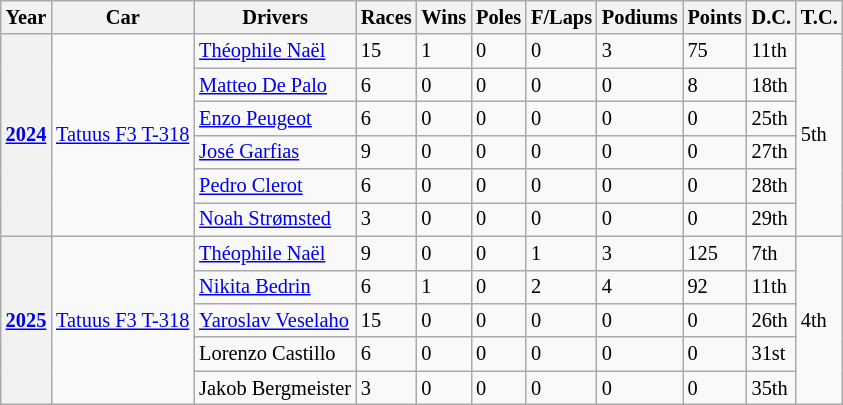<table class="wikitable" style="font-size:85%">
<tr>
<th>Year</th>
<th>Car</th>
<th>Drivers</th>
<th>Races</th>
<th>Wins</th>
<th>Poles</th>
<th>F/Laps</th>
<th>Podiums</th>
<th>Points</th>
<th>D.C.</th>
<th>T.C.</th>
</tr>
<tr>
<th rowspan="6"><a href='#'>2024</a></th>
<td rowspan="6"><a href='#'>Tatuus F3 T-318</a></td>
<td> <a href='#'>Théophile Naël</a></td>
<td>15</td>
<td>1</td>
<td>0</td>
<td>0</td>
<td>3</td>
<td>75</td>
<td>11th</td>
<td rowspan="6">5th</td>
</tr>
<tr>
<td> <a href='#'>Matteo De Palo</a></td>
<td>6</td>
<td>0</td>
<td>0</td>
<td>0</td>
<td>0</td>
<td>8</td>
<td>18th</td>
</tr>
<tr>
<td> <a href='#'>Enzo Peugeot</a></td>
<td>6</td>
<td>0</td>
<td>0</td>
<td>0</td>
<td>0</td>
<td>0</td>
<td>25th</td>
</tr>
<tr>
<td> <a href='#'>José Garfias</a></td>
<td>9</td>
<td>0</td>
<td>0</td>
<td>0</td>
<td>0</td>
<td>0</td>
<td>27th</td>
</tr>
<tr>
<td> <a href='#'>Pedro Clerot</a></td>
<td>6</td>
<td>0</td>
<td>0</td>
<td>0</td>
<td>0</td>
<td>0</td>
<td>28th</td>
</tr>
<tr>
<td> <a href='#'>Noah Strømsted</a></td>
<td>3</td>
<td>0</td>
<td>0</td>
<td>0</td>
<td>0</td>
<td>0</td>
<td>29th</td>
</tr>
<tr>
<th rowspan="5"><a href='#'>2025</a></th>
<td rowspan="5"><a href='#'>Tatuus F3 T-318</a></td>
<td> <a href='#'>Théophile Naël</a></td>
<td>9</td>
<td>0</td>
<td>0</td>
<td>1</td>
<td>3</td>
<td>125</td>
<td>7th</td>
<td rowspan="5">4th</td>
</tr>
<tr>
<td> <a href='#'>Nikita Bedrin</a></td>
<td>6</td>
<td>1</td>
<td>0</td>
<td>2</td>
<td>4</td>
<td>92</td>
<td>11th</td>
</tr>
<tr>
<td> <a href='#'>Yaroslav Veselaho</a></td>
<td>15</td>
<td>0</td>
<td>0</td>
<td>0</td>
<td>0</td>
<td>0</td>
<td>26th</td>
</tr>
<tr>
<td> Lorenzo Castillo</td>
<td>6</td>
<td>0</td>
<td>0</td>
<td>0</td>
<td>0</td>
<td>0</td>
<td>31st</td>
</tr>
<tr>
<td> Jakob Bergmeister</td>
<td>3</td>
<td>0</td>
<td>0</td>
<td>0</td>
<td>0</td>
<td>0</td>
<td>35th</td>
</tr>
</table>
